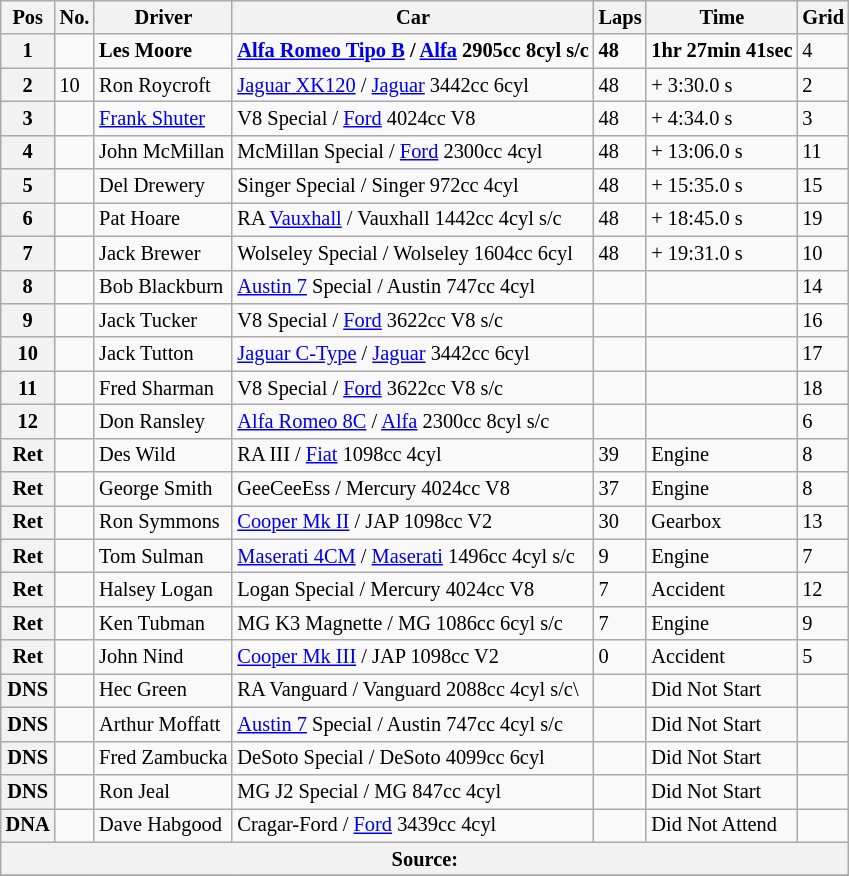<table class="wikitable" style="font-size: 85%;">
<tr>
<th>Pos</th>
<th>No.</th>
<th>Driver</th>
<th>Car</th>
<th>Laps</th>
<th>Time</th>
<th>Grid</th>
</tr>
<tr>
<th><strong>1</strong></th>
<td></td>
<td><strong> Les Moore</strong></td>
<td><strong><a href='#'>Alfa Romeo Tipo B</a> / <a href='#'>Alfa</a> 2905cc 8cyl s/c</strong></td>
<td><strong>48</strong></td>
<td><strong>1hr 27min 41sec</strong></td>
<td>4</td>
</tr>
<tr>
<th>2</th>
<td>10</td>
<td> Ron Roycroft</td>
<td><a href='#'>Jaguar XK120</a> / <a href='#'>Jaguar</a> 3442cc 6cyl</td>
<td>48</td>
<td>+ 3:30.0 s</td>
<td>2</td>
</tr>
<tr>
<th>3</th>
<td></td>
<td> <a href='#'>Frank Shuter</a></td>
<td>V8 Special / <a href='#'>Ford</a> 4024cc V8</td>
<td>48</td>
<td>+ 4:34.0 s</td>
<td>3</td>
</tr>
<tr>
<th>4</th>
<td align=center></td>
<td> John McMillan</td>
<td>McMillan Special / <a href='#'>Ford</a> 2300cc 4cyl</td>
<td>48</td>
<td>+ 13:06.0 s</td>
<td>11</td>
</tr>
<tr>
<th>5</th>
<td></td>
<td> Del Drewery</td>
<td>Singer Special / Singer 972cc 4cyl</td>
<td>48</td>
<td>+ 15:35.0 s</td>
<td>15</td>
</tr>
<tr>
<th>6</th>
<td></td>
<td> Pat Hoare</td>
<td>RA <a href='#'>Vauxhall</a> / Vauxhall 1442cc 4cyl s/c</td>
<td>48</td>
<td>+ 18:45.0 s</td>
<td>19</td>
</tr>
<tr>
<th>7</th>
<td></td>
<td> Jack Brewer</td>
<td>Wolseley Special / Wolseley 1604cc 6cyl</td>
<td>48</td>
<td>+ 19:31.0 s</td>
<td>10</td>
</tr>
<tr>
<th>8</th>
<td></td>
<td> Bob Blackburn</td>
<td><a href='#'>Austin 7</a> Special / Austin 747cc 4cyl</td>
<td></td>
<td></td>
<td>14</td>
</tr>
<tr>
<th>9</th>
<td></td>
<td> Jack Tucker</td>
<td>V8 Special / <a href='#'>Ford</a> 3622cc V8 s/c</td>
<td></td>
<td></td>
<td>16</td>
</tr>
<tr>
<th>10</th>
<td></td>
<td> Jack Tutton</td>
<td><a href='#'>Jaguar C-Type</a> / <a href='#'>Jaguar</a> 3442cc 6cyl</td>
<td></td>
<td></td>
<td>17</td>
</tr>
<tr>
<th>11</th>
<td></td>
<td> Fred Sharman</td>
<td>V8 Special / <a href='#'>Ford</a> 3622cc V8 s/c</td>
<td></td>
<td></td>
<td>18</td>
</tr>
<tr>
<th>12</th>
<td></td>
<td> Don Ransley</td>
<td><a href='#'>Alfa Romeo 8C</a> / <a href='#'>Alfa</a> 2300cc 8cyl s/c</td>
<td></td>
<td></td>
<td>6</td>
</tr>
<tr>
<th>Ret</th>
<td></td>
<td> Des Wild</td>
<td>RA III / <a href='#'>Fiat</a> 1098cc 4cyl</td>
<td>39</td>
<td>Engine</td>
<td>8</td>
</tr>
<tr>
<th>Ret</th>
<td></td>
<td> George Smith</td>
<td>GeeCeeEss / Mercury 4024cc V8</td>
<td>37</td>
<td>Engine</td>
<td>8</td>
</tr>
<tr>
<th>Ret</th>
<td></td>
<td> Ron Symmons</td>
<td><a href='#'>Cooper Mk II</a> / JAP 1098cc V2</td>
<td>30</td>
<td>Gearbox</td>
<td>13</td>
</tr>
<tr>
<th>Ret</th>
<td></td>
<td> Tom Sulman</td>
<td><a href='#'>Maserati 4CM</a> / <a href='#'>Maserati</a> 1496cc 4cyl s/c</td>
<td>9</td>
<td>Engine</td>
<td>7</td>
</tr>
<tr>
<th>Ret</th>
<td></td>
<td> Halsey Logan</td>
<td>Logan Special / Mercury 4024cc V8</td>
<td>7</td>
<td>Accident</td>
<td>12</td>
</tr>
<tr>
<th>Ret</th>
<td></td>
<td> Ken Tubman</td>
<td>MG K3 Magnette / MG 1086cc 6cyl s/c</td>
<td>7</td>
<td>Engine</td>
<td>9</td>
</tr>
<tr>
<th>Ret</th>
<td></td>
<td> John Nind</td>
<td><a href='#'>Cooper Mk III</a> / JAP 1098cc V2</td>
<td>0</td>
<td>Accident</td>
<td>5</td>
</tr>
<tr>
<th>DNS</th>
<td></td>
<td> Hec Green</td>
<td>RA Vanguard / Vanguard 2088cc 4cyl s/c\</td>
<td></td>
<td>Did Not Start</td>
<td></td>
</tr>
<tr>
<th>DNS</th>
<td></td>
<td> Arthur Moffatt</td>
<td><a href='#'>Austin 7</a> Special / Austin 747cc 4cyl s/c</td>
<td></td>
<td>Did Not Start</td>
<td></td>
</tr>
<tr>
<th>DNS</th>
<td></td>
<td> Fred Zambucka</td>
<td>DeSoto Special / DeSoto 4099cc 6cyl</td>
<td></td>
<td>Did Not Start</td>
<td></td>
</tr>
<tr>
<th>DNS</th>
<td></td>
<td> Ron Jeal</td>
<td>MG J2 Special / MG 847cc 4cyl</td>
<td></td>
<td>Did Not Start</td>
<td></td>
</tr>
<tr>
<th>DNA</th>
<td></td>
<td> Dave Habgood</td>
<td>Cragar-Ford / <a href='#'>Ford</a> 3439cc 4cyl</td>
<td></td>
<td>Did Not Attend</td>
<td></td>
</tr>
<tr>
<th colspan=7>Source:</th>
</tr>
<tr>
</tr>
</table>
